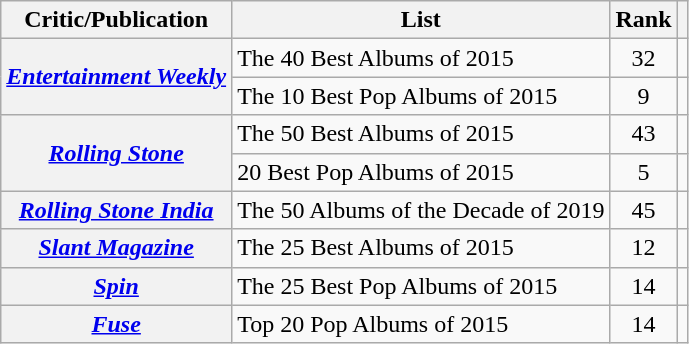<table class="wikitable plainrowheaders sortable">
<tr>
<th>Critic/Publication</th>
<th scope="col" class="unsortable">List</th>
<th data-sort-type="number">Rank</th>
<th scope="col" class="unsortable"></th>
</tr>
<tr>
<th scope="row" rowspan="2"><em><a href='#'>Entertainment Weekly</a></em></th>
<td>The 40 Best Albums of 2015</td>
<td align=center>32</td>
<td></td>
</tr>
<tr Ad>
<td>The 10 Best Pop Albums of 2015</td>
<td align=center>9</td>
<td></td>
</tr>
<tr Ad>
<th scope="row" rowspan="2"><em><a href='#'>Rolling Stone</a></em></th>
<td>The 50 Best Albums of 2015</td>
<td align=center>43</td>
<td></td>
</tr>
<tr Ad>
<td>20 Best Pop Albums of 2015</td>
<td align=center>5</td>
<td></td>
</tr>
<tr Ad>
<th scope="row"><em><a href='#'>Rolling Stone India</a></em></th>
<td>The 50 Albums of the Decade of 2019</td>
<td align=center>45</td>
<td style="text-align:center;"></td>
</tr>
<tr Ad>
<th scope="row"><em><a href='#'>Slant Magazine</a></em></th>
<td>The 25 Best Albums of 2015</td>
<td align=center>12</td>
<td></td>
</tr>
<tr Ad>
<th scope="row"><em><a href='#'>Spin</a></em></th>
<td>The 25 Best Pop Albums of 2015</td>
<td align=center>14</td>
<td></td>
</tr>
<tr Ad>
<th scope="row"><em><a href='#'>Fuse</a></em></th>
<td>Top 20 Pop Albums of 2015</td>
<td align=center>14</td>
<td></td>
</tr>
</table>
